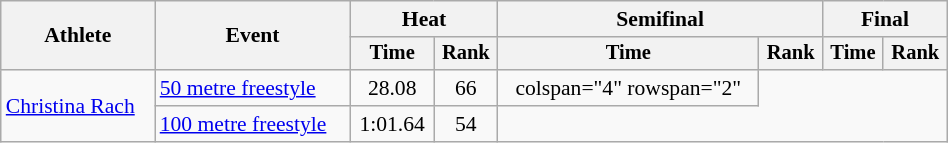<table class="wikitable" style="text-align:center; font-size:90%; width:50%;">
<tr>
<th rowspan="2">Athlete</th>
<th rowspan="2">Event</th>
<th colspan="2">Heat</th>
<th colspan="2">Semifinal</th>
<th colspan="2">Final</th>
</tr>
<tr style="font-size:95%">
<th>Time</th>
<th>Rank</th>
<th>Time</th>
<th>Rank</th>
<th>Time</th>
<th>Rank</th>
</tr>
<tr>
<td align=left rowspan=2><a href='#'>Christina Rach</a></td>
<td align=left><a href='#'>50 metre freestyle</a></td>
<td>28.08</td>
<td>66</td>
<td>colspan="4" rowspan="2" </td>
</tr>
<tr>
<td align=left><a href='#'>100 metre freestyle</a></td>
<td>1:01.64</td>
<td>54</td>
</tr>
</table>
